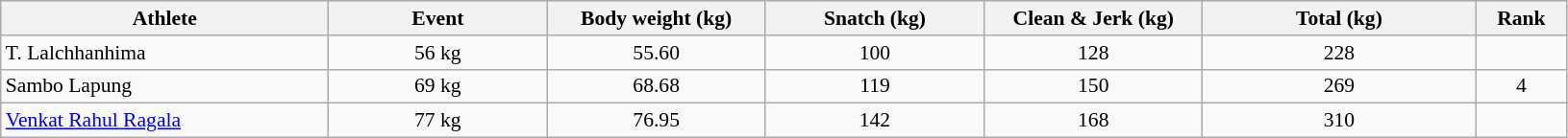<table class = "wikitable" width="86%" style="font-size:90%">
<tr>
<th width="18%">Athlete</th>
<th width="12%">Event</th>
<th width="12%">Body weight (kg)</th>
<th width="12%">Snatch (kg)</th>
<th width="12%">Clean & Jerk (kg)</th>
<th width="15%">Total (kg)</th>
<th width="5%">Rank</th>
</tr>
<tr>
<td>T. Lalchhanhima</td>
<td align=center>56 kg</td>
<td align=center>55.60</td>
<td align=center>100</td>
<td align=center>128</td>
<td align=center>228</td>
<td align=center></td>
</tr>
<tr>
<td>Sambo Lapung</td>
<td align=center>69 kg</td>
<td align=center>68.68</td>
<td align=center>119</td>
<td align=center>150</td>
<td align=center>269</td>
<td align=center>4</td>
</tr>
<tr>
<td><a href='#'>Venkat Rahul Ragala</a></td>
<td align=center>77 kg</td>
<td align=center>76.95</td>
<td align=center>142</td>
<td align=center>168</td>
<td align=center>310</td>
<td align=center></td>
</tr>
</table>
